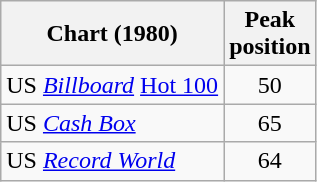<table class="wikitable sortable">
<tr>
<th>Chart (1980)</th>
<th>Peak<br>position</th>
</tr>
<tr>
<td>US <em><a href='#'>Billboard</a></em> <a href='#'>Hot 100</a></td>
<td align="center">50</td>
</tr>
<tr>
<td>US <em><a href='#'>Cash Box</a></em></td>
<td align="center">65</td>
</tr>
<tr>
<td>US <em><a href='#'>Record World</a></em></td>
<td align="center">64</td>
</tr>
</table>
